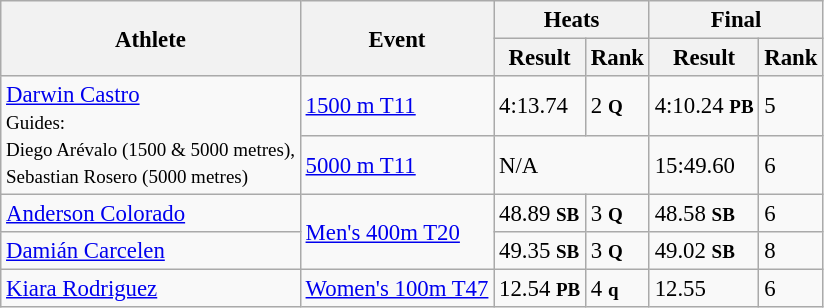<table class="wikitable" style="font-size:95%">
<tr>
<th rowspan="2">Athlete</th>
<th rowspan="2">Event</th>
<th colspan="2">Heats</th>
<th colspan="2">Final</th>
</tr>
<tr>
<th>Result</th>
<th>Rank</th>
<th>Result</th>
<th>Rank</th>
</tr>
<tr>
<td rowspan="2"><a href='#'>Darwin Castro</a><br><small>Guides:</small><br><small>Diego Arévalo (1500 & 5000 metres),</small><br><small>Sebastian Rosero (5000 metres)</small></td>
<td><a href='#'>1500 m T11</a></td>
<td>4:13.74</td>
<td>2 <small><strong>Q</strong></small></td>
<td>4:10.24 <small><strong>PB</strong></small></td>
<td>5</td>
</tr>
<tr>
<td><a href='#'>5000 m T11</a></td>
<td colspan="2">N/A</td>
<td>15:49.60</td>
<td>6</td>
</tr>
<tr>
<td><a href='#'>Anderson Colorado</a></td>
<td rowspan="2"><a href='#'>Men's 400m T20</a></td>
<td>48.89 <small><strong>SB</strong></small></td>
<td>3 <small><strong>Q</strong></small></td>
<td>48.58 <small><strong>SB</strong></small></td>
<td>6</td>
</tr>
<tr>
<td><a href='#'>Damián Carcelen</a></td>
<td>49.35 <small><strong>SB</strong></small></td>
<td>3 <small><strong>Q</strong></small></td>
<td>49.02 <small><strong>SB</strong></small></td>
<td>8</td>
</tr>
<tr>
<td><a href='#'>Kiara Rodriguez</a></td>
<td><a href='#'>Women's 100m T47</a></td>
<td>12.54 <small><strong>PB</strong></small></td>
<td>4 <small><strong>q</strong></small></td>
<td>12.55</td>
<td>6</td>
</tr>
</table>
